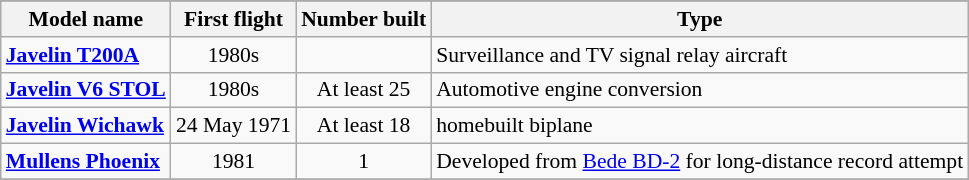<table class="wikitable" align=center style="font-size:90%;">
<tr>
</tr>
<tr style="background:#efefef;">
<th>Model name</th>
<th>First flight</th>
<th>Number built</th>
<th>Type</th>
</tr>
<tr>
<td align=left><strong><a href='#'>Javelin T200A</a></strong></td>
<td align=center>1980s</td>
<td align=center></td>
<td align=left>Surveillance and TV signal relay aircraft</td>
</tr>
<tr>
<td align=left><strong><a href='#'>Javelin V6 STOL</a></strong></td>
<td align=center>1980s</td>
<td align=center>At least 25</td>
<td align=left>Automotive engine conversion</td>
</tr>
<tr>
<td align=left><strong><a href='#'>Javelin Wichawk</a></strong></td>
<td align=center>24 May 1971</td>
<td align=center>At least 18</td>
<td align=left>homebuilt biplane</td>
</tr>
<tr>
<td align=left><strong><a href='#'>Mullens Phoenix</a></strong></td>
<td align=center>1981</td>
<td align=center>1</td>
<td align=left>Developed from <a href='#'>Bede BD-2</a> for long-distance record attempt</td>
</tr>
<tr>
</tr>
</table>
